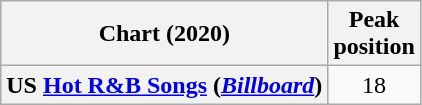<table class="wikitable plainrowheaders" style="text-align:center">
<tr>
<th scope="col">Chart (2020)</th>
<th scope="col">Peak<br>position</th>
</tr>
<tr>
<th scope="row">US <a href='#'>Hot R&B Songs</a> (<em><a href='#'>Billboard</a></em>)</th>
<td>18</td>
</tr>
</table>
